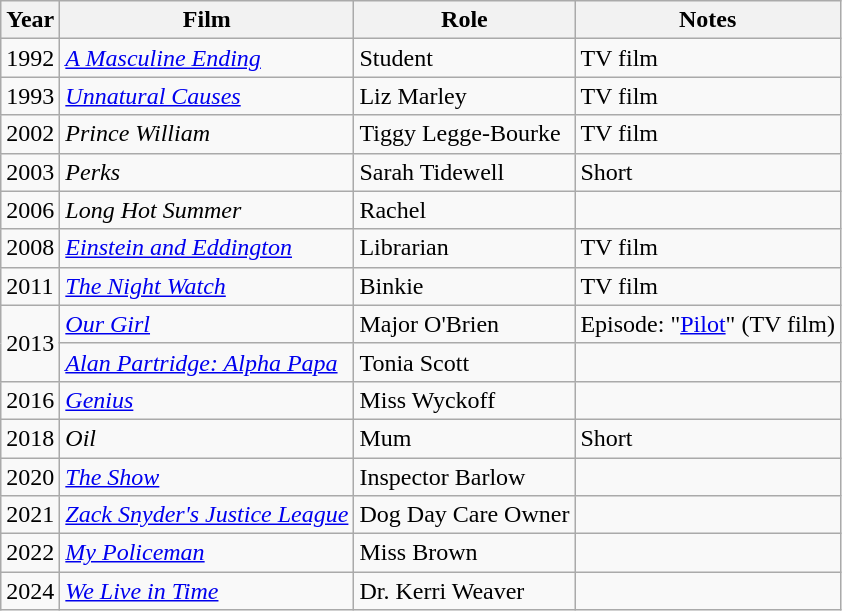<table class="wikitable">
<tr>
<th>Year</th>
<th>Film</th>
<th>Role</th>
<th>Notes</th>
</tr>
<tr>
<td>1992</td>
<td><em><a href='#'>A Masculine Ending</a></em></td>
<td>Student</td>
<td>TV film</td>
</tr>
<tr>
<td>1993</td>
<td><em><a href='#'>Unnatural Causes</a></em></td>
<td>Liz Marley</td>
<td>TV film</td>
</tr>
<tr>
<td>2002</td>
<td><em>Prince William</em></td>
<td>Tiggy Legge-Bourke</td>
<td>TV film</td>
</tr>
<tr>
<td>2003</td>
<td><em>Perks</em></td>
<td>Sarah Tidewell</td>
<td>Short</td>
</tr>
<tr>
<td>2006</td>
<td><em>Long Hot Summer</em></td>
<td>Rachel</td>
<td></td>
</tr>
<tr>
<td>2008</td>
<td><em><a href='#'>Einstein and Eddington</a></em></td>
<td>Librarian</td>
<td>TV film</td>
</tr>
<tr>
<td>2011</td>
<td><em><a href='#'>The Night Watch</a></em></td>
<td>Binkie</td>
<td>TV film</td>
</tr>
<tr>
<td rowspan="2">2013</td>
<td><em><a href='#'>Our Girl</a></em></td>
<td>Major O'Brien</td>
<td>Episode: "<a href='#'>Pilot</a>" (TV film)</td>
</tr>
<tr>
<td><em><a href='#'>Alan Partridge: Alpha Papa</a></em></td>
<td>Tonia Scott</td>
<td></td>
</tr>
<tr>
<td>2016</td>
<td><em><a href='#'>Genius</a></em></td>
<td>Miss Wyckoff</td>
<td></td>
</tr>
<tr>
<td>2018</td>
<td><em>Oil</em></td>
<td>Mum</td>
<td>Short</td>
</tr>
<tr>
<td>2020</td>
<td><em><a href='#'>The Show</a></em></td>
<td>Inspector Barlow</td>
<td></td>
</tr>
<tr>
<td>2021</td>
<td><em><a href='#'>Zack Snyder's Justice League</a></em></td>
<td>Dog Day Care Owner</td>
<td></td>
</tr>
<tr>
<td>2022</td>
<td><em><a href='#'>My Policeman</a></em></td>
<td>Miss Brown</td>
<td></td>
</tr>
<tr>
<td>2024</td>
<td><em><a href='#'>We Live in Time</a></em></td>
<td>Dr. Kerri Weaver</td>
<td></td>
</tr>
</table>
